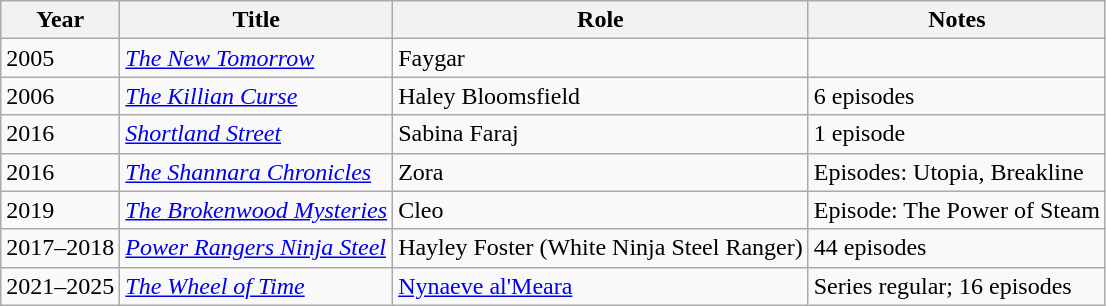<table class="wikitable sortable">
<tr>
<th>Year</th>
<th>Title</th>
<th>Role</th>
<th class="unsortable">Notes</th>
</tr>
<tr>
<td>2005</td>
<td data-sort-value="New Tomorrow, The"><em><a href='#'>The New Tomorrow</a></em></td>
<td>Faygar</td>
<td></td>
</tr>
<tr>
<td>2006</td>
<td data-sort-value="Killian Curse, The"><em><a href='#'>The Killian Curse</a></em></td>
<td>Haley Bloomsfield</td>
<td>6 episodes</td>
</tr>
<tr>
<td>2016</td>
<td><em><a href='#'>Shortland Street</a></em></td>
<td>Sabina Faraj</td>
<td>1 episode</td>
</tr>
<tr>
<td>2016</td>
<td data-sort-value="Shannara Chronicles, The"><em><a href='#'>The Shannara Chronicles</a></em></td>
<td>Zora</td>
<td>Episodes: Utopia, Breakline</td>
</tr>
<tr>
<td>2019</td>
<td data-sort-value="Brokenwood Mysteries, The"><em><a href='#'>The Brokenwood Mysteries</a></em></td>
<td>Cleo</td>
<td>Episode: The Power of Steam</td>
</tr>
<tr>
<td>2017–2018</td>
<td><em><a href='#'>Power Rangers Ninja Steel</a></em></td>
<td>Hayley Foster (White Ninja Steel Ranger)</td>
<td>44 episodes</td>
</tr>
<tr>
<td>2021–2025</td>
<td data-sort-value="Wheel of Time, The"><em><a href='#'>The Wheel of Time</a></em></td>
<td><a href='#'>Nynaeve al'Meara</a></td>
<td>Series regular; 16 episodes</td>
</tr>
</table>
